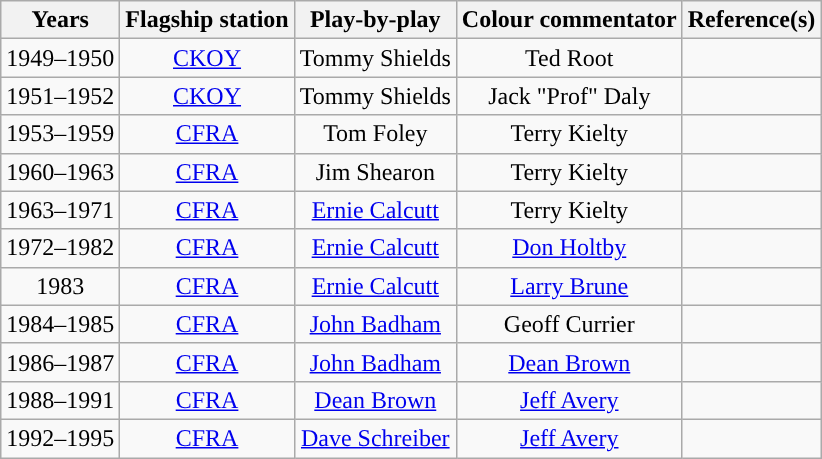<table class="wikitable" style="text-align: center;">
<tr>
<th>Years</th>
<th>Flagship station</th>
<th>Play-by-play</th>
<th>Colour commentator</th>
<th>Reference(s)</th>
</tr>
<tr>
<td>1949–1950</td>
<td><a href='#'>CKOY</a></td>
<td>Tommy Shields</td>
<td>Ted Root</td>
<td></td>
</tr>
<tr>
<td>1951–1952</td>
<td><a href='#'>CKOY</a></td>
<td>Tommy Shields</td>
<td>Jack "Prof" Daly</td>
<td></td>
</tr>
<tr>
<td>1953–1959</td>
<td><a href='#'>CFRA</a></td>
<td>Tom Foley</td>
<td>Terry Kielty</td>
<td></td>
</tr>
<tr>
<td>1960–1963</td>
<td><a href='#'>CFRA</a></td>
<td>Jim Shearon</td>
<td>Terry Kielty</td>
<td></td>
</tr>
<tr>
<td>1963–1971</td>
<td><a href='#'>CFRA</a></td>
<td><a href='#'>Ernie Calcutt</a></td>
<td>Terry Kielty</td>
<td></td>
</tr>
<tr>
<td>1972–1982</td>
<td><a href='#'>CFRA</a></td>
<td><a href='#'>Ernie Calcutt</a></td>
<td><a href='#'>Don Holtby</a></td>
<td></td>
</tr>
<tr>
<td>1983</td>
<td><a href='#'>CFRA</a></td>
<td><a href='#'>Ernie Calcutt</a></td>
<td><a href='#'>Larry Brune</a></td>
<td></td>
</tr>
<tr>
<td>1984–1985</td>
<td><a href='#'>CFRA</a></td>
<td><a href='#'>John Badham</a></td>
<td>Geoff Currier</td>
<td></td>
</tr>
<tr>
<td>1986–1987</td>
<td><a href='#'>CFRA</a></td>
<td><a href='#'>John Badham</a></td>
<td><a href='#'>Dean Brown</a></td>
<td></td>
</tr>
<tr>
<td>1988–1991</td>
<td><a href='#'>CFRA</a></td>
<td><a href='#'>Dean Brown</a></td>
<td><a href='#'>Jeff Avery</a></td>
<td></td>
</tr>
<tr>
<td>1992–1995</td>
<td><a href='#'>CFRA</a></td>
<td><a href='#'>Dave Schreiber</a></td>
<td><a href='#'>Jeff Avery</a></td>
<td></td>
</tr>
</table>
